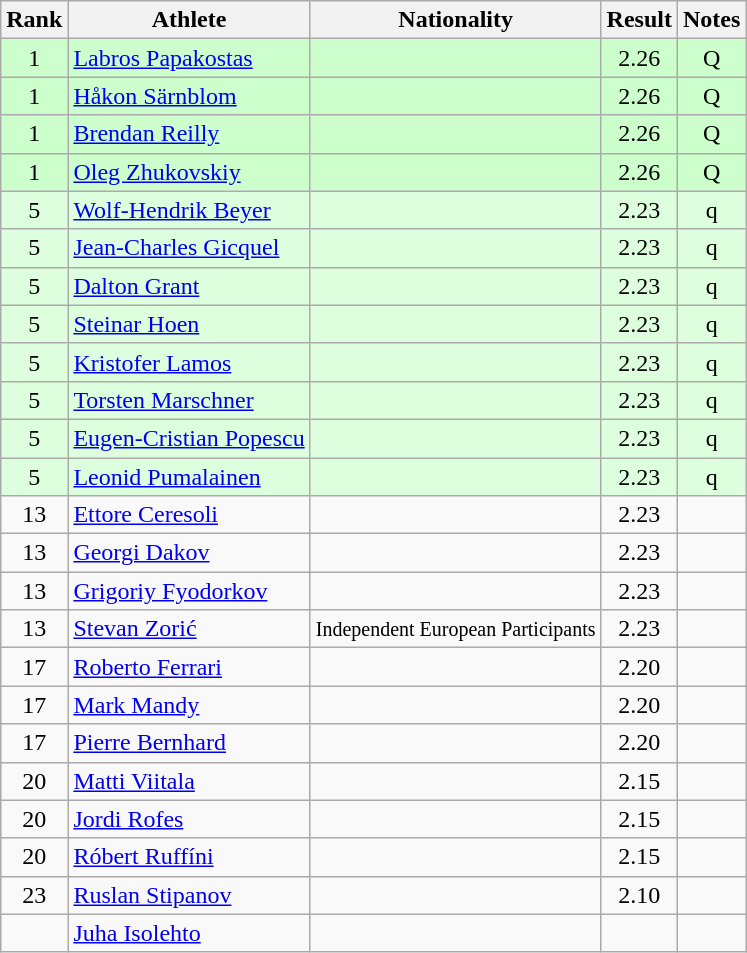<table class="wikitable sortable" style="text-align:center">
<tr>
<th>Rank</th>
<th>Athlete</th>
<th>Nationality</th>
<th>Result</th>
<th>Notes</th>
</tr>
<tr bgcolor=ccffcc>
<td>1</td>
<td align="left"><a href='#'>Labros Papakostas</a></td>
<td align=left></td>
<td>2.26</td>
<td>Q</td>
</tr>
<tr bgcolor=ccffcc>
<td>1</td>
<td align="left"><a href='#'>Håkon Särnblom</a></td>
<td align=left></td>
<td>2.26</td>
<td>Q</td>
</tr>
<tr bgcolor=ccffcc>
<td>1</td>
<td align="left"><a href='#'>Brendan Reilly</a></td>
<td align=left></td>
<td>2.26</td>
<td>Q</td>
</tr>
<tr bgcolor=ccffcc>
<td>1</td>
<td align="left"><a href='#'>Oleg Zhukovskiy</a></td>
<td align=left></td>
<td>2.26</td>
<td>Q</td>
</tr>
<tr bgcolor=ddffdd>
<td>5</td>
<td align="left"><a href='#'>Wolf-Hendrik Beyer</a></td>
<td align=left></td>
<td>2.23</td>
<td>q</td>
</tr>
<tr bgcolor=ddffdd>
<td>5</td>
<td align="left"><a href='#'>Jean-Charles Gicquel</a></td>
<td align=left></td>
<td>2.23</td>
<td>q</td>
</tr>
<tr bgcolor=ddffdd>
<td>5</td>
<td align="left"><a href='#'>Dalton Grant</a></td>
<td align=left></td>
<td>2.23</td>
<td>q</td>
</tr>
<tr bgcolor=ddffdd>
<td>5</td>
<td align="left"><a href='#'>Steinar Hoen</a></td>
<td align=left></td>
<td>2.23</td>
<td>q</td>
</tr>
<tr bgcolor=ddffdd>
<td>5</td>
<td align="left"><a href='#'>Kristofer Lamos</a></td>
<td align=left></td>
<td>2.23</td>
<td>q</td>
</tr>
<tr bgcolor=ddffdd>
<td>5</td>
<td align="left"><a href='#'>Torsten Marschner</a></td>
<td align=left></td>
<td>2.23</td>
<td>q</td>
</tr>
<tr bgcolor=ddffdd>
<td>5</td>
<td align="left"><a href='#'>Eugen-Cristian Popescu</a></td>
<td align=left></td>
<td>2.23</td>
<td>q</td>
</tr>
<tr bgcolor=ddffdd>
<td>5</td>
<td align="left"><a href='#'>Leonid Pumalainen</a></td>
<td align=left></td>
<td>2.23</td>
<td>q</td>
</tr>
<tr>
<td>13</td>
<td align="left"><a href='#'>Ettore Ceresoli</a></td>
<td align=left></td>
<td>2.23</td>
<td></td>
</tr>
<tr>
<td>13</td>
<td align="left"><a href='#'>Georgi Dakov</a></td>
<td align=left></td>
<td>2.23</td>
<td></td>
</tr>
<tr>
<td>13</td>
<td align="left"><a href='#'>Grigoriy Fyodorkov</a></td>
<td align=left></td>
<td>2.23</td>
<td></td>
</tr>
<tr>
<td>13</td>
<td align="left"><a href='#'>Stevan Zorić</a></td>
<td align=left><small>Independent European Participants</small></td>
<td>2.23</td>
<td></td>
</tr>
<tr>
<td>17</td>
<td align="left"><a href='#'>Roberto Ferrari</a></td>
<td align=left></td>
<td>2.20</td>
<td></td>
</tr>
<tr>
<td>17</td>
<td align="left"><a href='#'>Mark Mandy</a></td>
<td align=left></td>
<td>2.20</td>
<td></td>
</tr>
<tr>
<td>17</td>
<td align="left"><a href='#'>Pierre Bernhard</a></td>
<td align=left></td>
<td>2.20</td>
<td></td>
</tr>
<tr>
<td>20</td>
<td align="left"><a href='#'>Matti Viitala</a></td>
<td align=left></td>
<td>2.15</td>
<td></td>
</tr>
<tr>
<td>20</td>
<td align="left"><a href='#'>Jordi Rofes</a></td>
<td align=left></td>
<td>2.15</td>
<td></td>
</tr>
<tr>
<td>20</td>
<td align="left"><a href='#'>Róbert Ruffíni</a></td>
<td align=left></td>
<td>2.15</td>
<td></td>
</tr>
<tr>
<td>23</td>
<td align="left"><a href='#'>Ruslan Stipanov</a></td>
<td align=left></td>
<td>2.10</td>
<td></td>
</tr>
<tr>
<td></td>
<td align="left"><a href='#'>Juha Isolehto</a></td>
<td align=left></td>
<td></td>
<td></td>
</tr>
</table>
